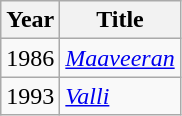<table class="wikitable">
<tr>
<th>Year</th>
<th>Title</th>
</tr>
<tr>
<td>1986</td>
<td><em><a href='#'>Maaveeran</a></em></td>
</tr>
<tr>
<td>1993</td>
<td><em><a href='#'>Valli</a></em></td>
</tr>
</table>
